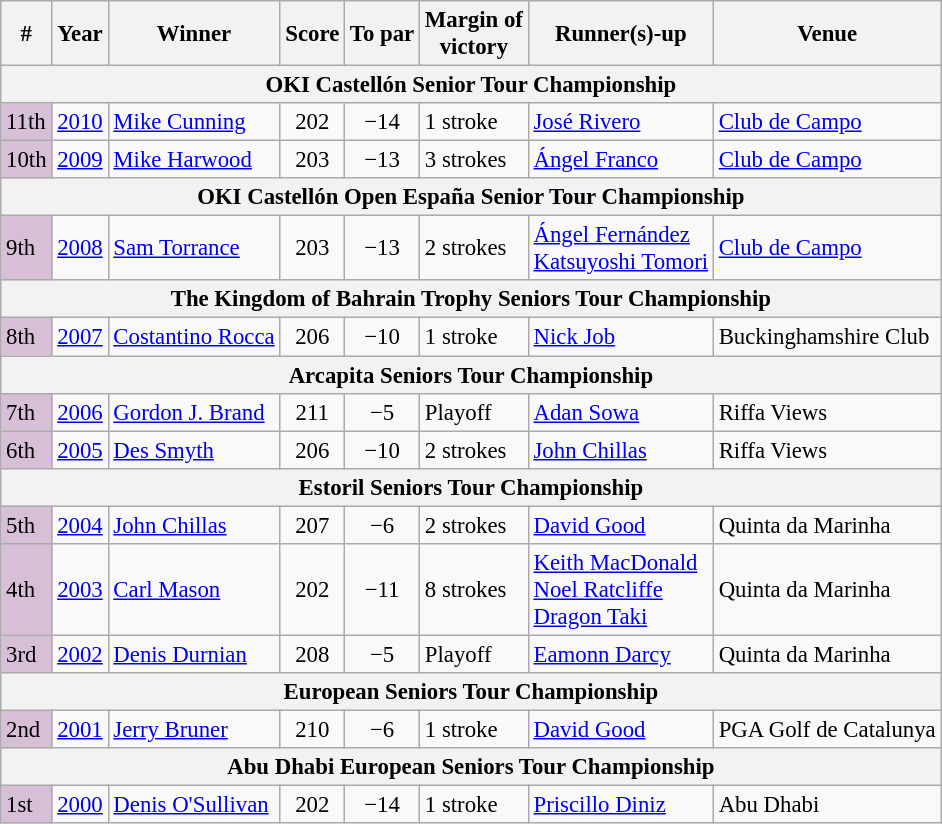<table class="wikitable" style="font-size:95%">
<tr>
<th>#</th>
<th>Year</th>
<th>Winner</th>
<th>Score</th>
<th>To par</th>
<th>Margin of<br>victory</th>
<th>Runner(s)-up</th>
<th>Venue</th>
</tr>
<tr>
<th colspan=8>OKI Castellón Senior Tour Championship</th>
</tr>
<tr>
<td style="background:thistle">11th</td>
<td><a href='#'>2010</a></td>
<td> <a href='#'>Mike Cunning</a></td>
<td align="center">202</td>
<td align="center">−14</td>
<td>1 stroke</td>
<td> <a href='#'>José Rivero</a></td>
<td><a href='#'>Club de Campo</a></td>
</tr>
<tr>
<td style="background:thistle">10th</td>
<td><a href='#'>2009</a></td>
<td> <a href='#'>Mike Harwood</a></td>
<td align="center">203</td>
<td align="center">−13</td>
<td>3 strokes</td>
<td> <a href='#'>Ángel Franco</a></td>
<td><a href='#'>Club de Campo</a></td>
</tr>
<tr>
<th colspan=8>OKI Castellón Open España Senior Tour Championship</th>
</tr>
<tr>
<td style="background:thistle">9th</td>
<td><a href='#'>2008</a></td>
<td> <a href='#'>Sam Torrance</a></td>
<td align="center">203</td>
<td align="center">−13</td>
<td>2 strokes</td>
<td> <a href='#'>Ángel Fernández</a><br> <a href='#'>Katsuyoshi Tomori</a></td>
<td><a href='#'>Club de Campo</a></td>
</tr>
<tr>
<th colspan=8>The Kingdom of Bahrain Trophy Seniors Tour Championship</th>
</tr>
<tr>
<td style="background:thistle">8th</td>
<td><a href='#'>2007</a></td>
<td> <a href='#'>Costantino Rocca</a></td>
<td align="center">206</td>
<td align="center">−10</td>
<td>1 stroke</td>
<td> <a href='#'>Nick Job</a></td>
<td>Buckinghamshire Club</td>
</tr>
<tr>
<th colspan=8>Arcapita Seniors Tour Championship</th>
</tr>
<tr>
<td style="background:thistle">7th</td>
<td><a href='#'>2006</a></td>
<td> <a href='#'>Gordon J. Brand</a></td>
<td align="center">211</td>
<td align="center">−5</td>
<td>Playoff</td>
<td> <a href='#'>Adan Sowa</a></td>
<td>Riffa Views</td>
</tr>
<tr>
<td style="background:thistle">6th</td>
<td><a href='#'>2005</a></td>
<td> <a href='#'>Des Smyth</a></td>
<td align="center">206</td>
<td align="center">−10</td>
<td>2 strokes</td>
<td> <a href='#'>John Chillas</a></td>
<td>Riffa Views</td>
</tr>
<tr>
<th colspan=8>Estoril Seniors Tour Championship</th>
</tr>
<tr>
<td style="background:thistle">5th</td>
<td><a href='#'>2004</a></td>
<td> <a href='#'>John Chillas</a></td>
<td align="center">207</td>
<td align="center">−6</td>
<td>2 strokes</td>
<td> <a href='#'>David Good</a></td>
<td>Quinta da Marinha</td>
</tr>
<tr>
<td style="background:thistle">4th</td>
<td><a href='#'>2003</a></td>
<td> <a href='#'>Carl Mason</a></td>
<td align="center">202</td>
<td align="center">−11</td>
<td>8 strokes</td>
<td> <a href='#'>Keith MacDonald</a><br> <a href='#'>Noel Ratcliffe</a><br> <a href='#'>Dragon Taki</a></td>
<td>Quinta da Marinha</td>
</tr>
<tr>
<td style="background:thistle">3rd</td>
<td><a href='#'>2002</a></td>
<td> <a href='#'>Denis Durnian</a></td>
<td align="center">208</td>
<td align="center">−5</td>
<td>Playoff</td>
<td> <a href='#'>Eamonn Darcy</a></td>
<td>Quinta da Marinha</td>
</tr>
<tr>
<th colspan=8>European Seniors Tour Championship</th>
</tr>
<tr>
<td style="background:thistle">2nd</td>
<td><a href='#'>2001</a></td>
<td> <a href='#'>Jerry Bruner</a></td>
<td align="center">210</td>
<td align="center">−6</td>
<td>1 stroke</td>
<td> <a href='#'>David Good</a></td>
<td>PGA Golf de Catalunya</td>
</tr>
<tr>
<th colspan=8>Abu Dhabi European Seniors Tour Championship</th>
</tr>
<tr>
<td style="background:thistle">1st</td>
<td><a href='#'>2000</a></td>
<td> <a href='#'>Denis O'Sullivan</a></td>
<td align="center">202</td>
<td align="center">−14</td>
<td>1 stroke</td>
<td> <a href='#'>Priscillo Diniz</a></td>
<td>Abu Dhabi</td>
</tr>
</table>
